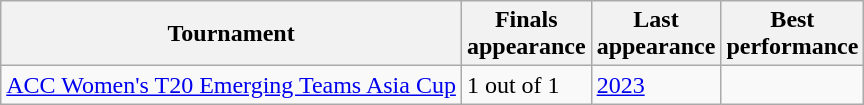<table class="wikitable sortable" style="text-align:left;">
<tr>
<th>Tournament</th>
<th data-sort-type="number">Finals<br>appearance</th>
<th>Last<br>appearance</th>
<th>Best<br>performance</th>
</tr>
<tr>
<td><a href='#'>ACC Women's T20 Emerging Teams Asia Cup</a></td>
<td>1 out of 1</td>
<td><a href='#'>2023</a></td>
<td></td>
</tr>
</table>
